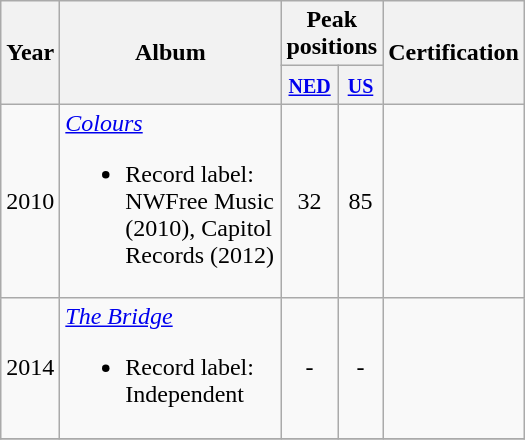<table class="wikitable">
<tr>
<th align="center" rowspan="2" width="10">Year</th>
<th align="center" rowspan="2" width="140">Album</th>
<th align="center" colspan="2">Peak positions</th>
<th align="center" rowspan="2" width="40">Certification</th>
</tr>
<tr>
<th width="20"><small><a href='#'>NED</a></small><br></th>
<th width="20"><small><a href='#'>US</a></small><br></th>
</tr>
<tr>
<td align="center" rowspan="1">2010</td>
<td><em><a href='#'>Colours</a></em><br><ul><li>Record label: NWFree Music (2010), Capitol Records (2012)</li></ul></td>
<td align="center">32</td>
<td align="center">85</td>
<td align="center"></td>
</tr>
<tr>
<td align="center" rowspan="1">2014</td>
<td><em><a href='#'>The Bridge</a></em><br><ul><li>Record label: Independent</li></ul></td>
<td align="center">-</td>
<td align="center">-</td>
<td align="center"></td>
</tr>
<tr>
</tr>
</table>
